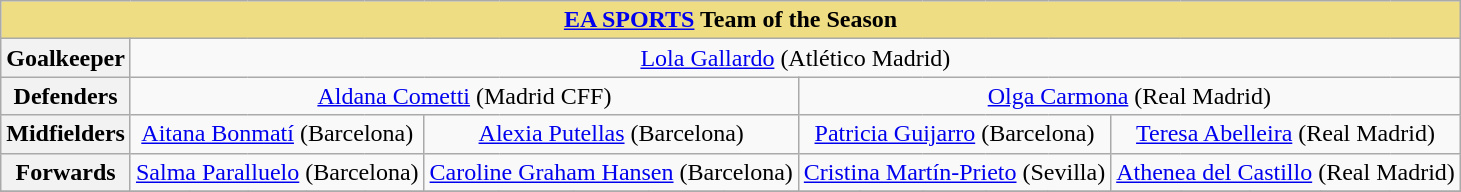<table class="wikitable" style="text-align:center">
<tr>
<th style="background-color: #eedd82" colspan="21"><a href='#'>EA SPORTS</a> Team of the Season</th>
</tr>
<tr>
<th>Goalkeeper</th>
<td colspan="20"> <a href='#'>Lola Gallardo</a> (Atlético Madrid)</td>
</tr>
<tr>
<th>Defenders</th>
<td colspan="10"> <a href='#'>Aldana Cometti</a> (Madrid CFF)</td>
<td colspan="10"> <a href='#'>Olga Carmona</a> (Real Madrid)</td>
</tr>
<tr>
<th>Midfielders</th>
<td colspan="5"> <a href='#'>Aitana Bonmatí</a> (Barcelona)</td>
<td colspan="5"> <a href='#'>Alexia Putellas</a> (Barcelona)</td>
<td colspan="5"> <a href='#'>Patricia Guijarro</a> (Barcelona)</td>
<td colspan="5"> <a href='#'>Teresa Abelleira</a> (Real Madrid)</td>
</tr>
<tr>
<th>Forwards</th>
<td colspan="5"> <a href='#'>Salma Paralluelo</a> (Barcelona)</td>
<td colspan="5"> <a href='#'>Caroline Graham Hansen</a> (Barcelona)</td>
<td colspan="5"> <a href='#'>Cristina Martín-Prieto</a> (Sevilla)</td>
<td colspan="5"> <a href='#'>Athenea del Castillo</a> (Real Madrid)</td>
</tr>
<tr style="visibility:collapse">
<td></td>
<td></td>
<td></td>
<td></td>
<td></td>
<td></td>
<td></td>
<td></td>
<td></td>
<td></td>
<td></td>
<td></td>
<td></td>
<td></td>
<td></td>
<td></td>
<td></td>
<td></td>
<td></td>
<td></td>
<td></td>
</tr>
</table>
